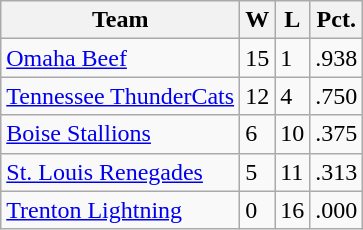<table class="wikitable">
<tr>
<th>Team</th>
<th>W</th>
<th>L</th>
<th>Pct.</th>
</tr>
<tr>
<td><a href='#'>Omaha Beef</a></td>
<td>15</td>
<td>1</td>
<td>.938</td>
</tr>
<tr>
<td><a href='#'>Tennessee ThunderCats</a></td>
<td>12</td>
<td>4</td>
<td>.750</td>
</tr>
<tr>
<td><a href='#'>Boise Stallions</a></td>
<td>6</td>
<td>10</td>
<td>.375</td>
</tr>
<tr>
<td><a href='#'>St. Louis Renegades</a></td>
<td>5</td>
<td>11</td>
<td>.313</td>
</tr>
<tr>
<td><a href='#'>Trenton Lightning</a></td>
<td>0</td>
<td>16</td>
<td>.000</td>
</tr>
</table>
